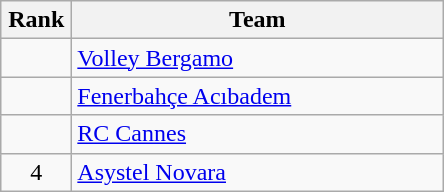<table class="wikitable" style="text-align: center;">
<tr>
<th width=40>Rank</th>
<th width=240>Team</th>
</tr>
<tr align=center>
<td></td>
<td style="text-align:left;"> <a href='#'>Volley Bergamo</a></td>
</tr>
<tr align=center>
<td></td>
<td style="text-align:left;"> <a href='#'>Fenerbahçe Acıbadem</a></td>
</tr>
<tr align=center>
<td></td>
<td style="text-align:left;"> <a href='#'>RC Cannes</a></td>
</tr>
<tr align=center>
<td>4</td>
<td style="text-align:left;"> <a href='#'>Asystel Novara</a></td>
</tr>
</table>
